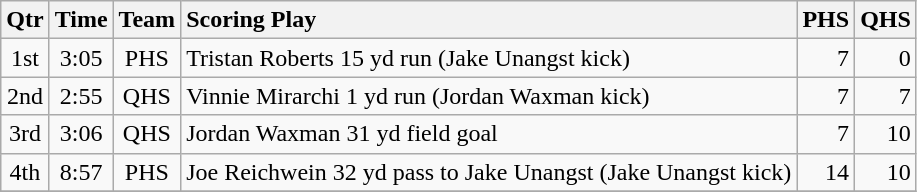<table class="wikitable">
<tr>
<th style="text-align: center;">Qtr</th>
<th style="text-align: center;">Time</th>
<th style="text-align: center;">Team</th>
<th style="text-align: left;">Scoring Play</th>
<th style="text-align: right;">PHS</th>
<th style="text-align: right;">QHS</th>
</tr>
<tr>
<td style="text-align: center;">1st</td>
<td style="text-align: center;">3:05</td>
<td style="text-align: center;">PHS</td>
<td style="text-align: left;">Tristan Roberts 15 yd run (Jake Unangst kick)</td>
<td style="text-align: right;">7</td>
<td style="text-align: right;">0</td>
</tr>
<tr>
<td style="text-align: center;">2nd</td>
<td style="text-align: center;">2:55</td>
<td style="text-align: center;">QHS</td>
<td style="text-align: left;">Vinnie Mirarchi 1 yd run (Jordan Waxman kick)</td>
<td style="text-align: right;">7</td>
<td style="text-align: right;">7</td>
</tr>
<tr>
<td style="text-align: center;">3rd</td>
<td style="text-align: center;">3:06</td>
<td style="text-align: center;">QHS</td>
<td style="text-align: left;">Jordan Waxman 31 yd field goal</td>
<td style="text-align: right;">7</td>
<td style="text-align: right;">10</td>
</tr>
<tr>
<td style="text-align: center;">4th</td>
<td style="text-align: center;">8:57</td>
<td style="text-align: center;">PHS</td>
<td style="text-align: left;">Joe Reichwein 32 yd pass to Jake Unangst (Jake Unangst kick)</td>
<td style="text-align: right;">14</td>
<td style="text-align: right;">10</td>
</tr>
<tr>
</tr>
</table>
